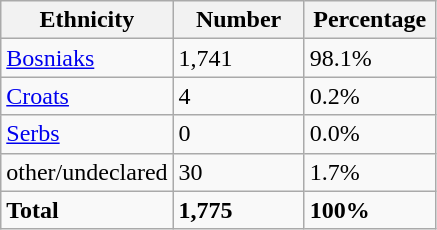<table class="wikitable">
<tr>
<th width="100px">Ethnicity</th>
<th width="80px">Number</th>
<th width="80px">Percentage</th>
</tr>
<tr>
<td><a href='#'>Bosniaks</a></td>
<td>1,741</td>
<td>98.1%</td>
</tr>
<tr>
<td><a href='#'>Croats</a></td>
<td>4</td>
<td>0.2%</td>
</tr>
<tr>
<td><a href='#'>Serbs</a></td>
<td>0</td>
<td>0.0%</td>
</tr>
<tr>
<td>other/undeclared</td>
<td>30</td>
<td>1.7%</td>
</tr>
<tr>
<td><strong>Total</strong></td>
<td><strong>1,775</strong></td>
<td><strong>100%</strong></td>
</tr>
</table>
